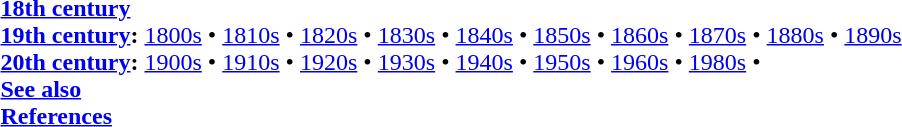<table id="toc" class="toc" summary="Contents">
<tr>
<th></th>
</tr>
<tr>
<td><br><strong><a href='#'>18th century</a></strong><br>
<strong><a href='#'>19th century</a>:</strong> <a href='#'>1800s</a> • <a href='#'>1810s</a> • <a href='#'>1820s</a> • <a href='#'>1830s</a> • <a href='#'>1840s</a> • <a href='#'>1850s</a> • <a href='#'>1860s</a> • <a href='#'>1870s</a> • <a href='#'>1880s</a> • <a href='#'>1890s</a><br>
<strong><a href='#'>20th century</a>:</strong> <a href='#'>1900s</a> • <a href='#'>1910s</a> • <a href='#'>1920s</a> • <a href='#'>1930s</a> • <a href='#'>1940s</a> • <a href='#'>1950s</a> • <a href='#'>1960s</a> • <a href='#'>1980s</a> • <br>
<strong><a href='#'>See also</a></strong><br>
<strong><a href='#'>References</a></strong><br>
</td>
</tr>
</table>
